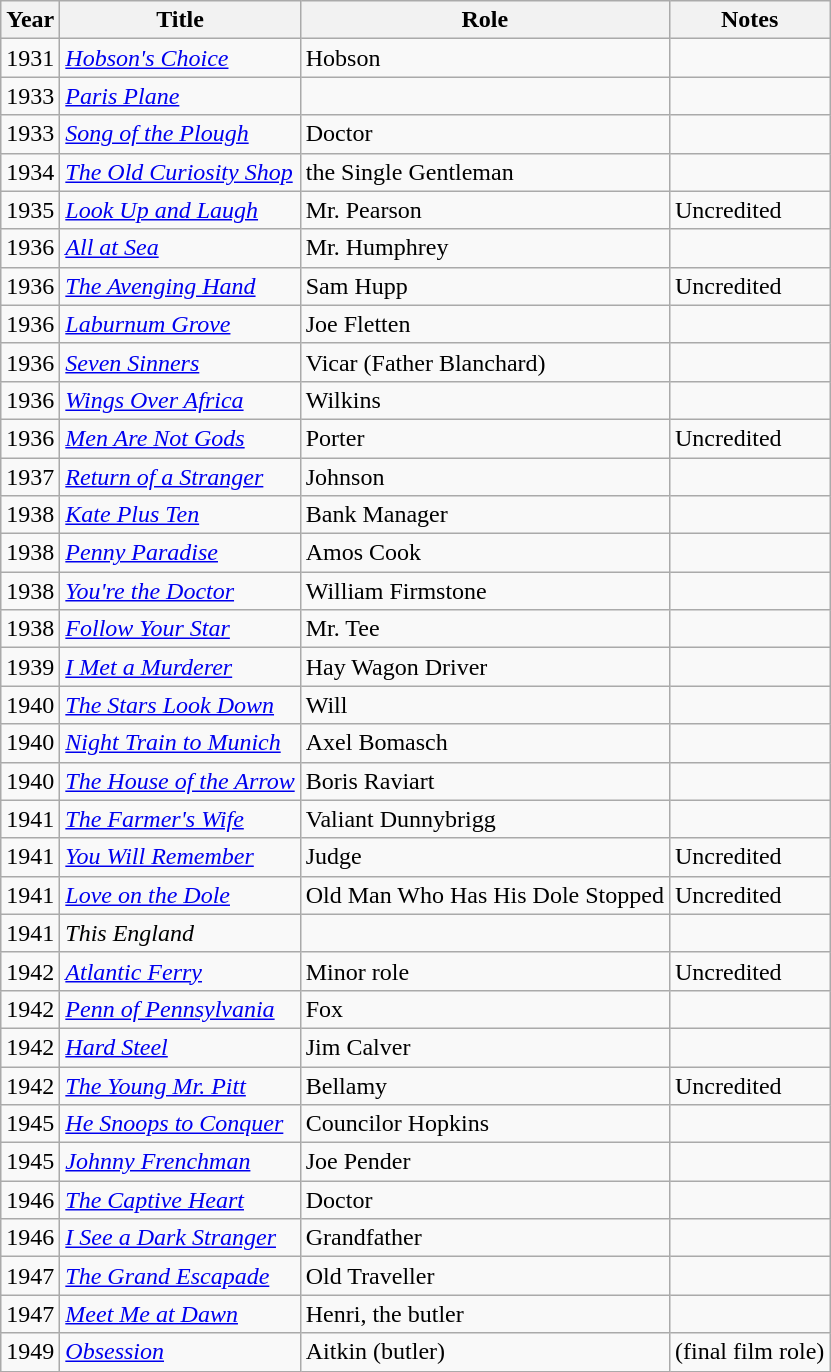<table class="wikitable">
<tr>
<th>Year</th>
<th>Title</th>
<th>Role</th>
<th>Notes</th>
</tr>
<tr>
<td>1931</td>
<td><em><a href='#'>Hobson's Choice</a></em></td>
<td>Hobson</td>
<td></td>
</tr>
<tr>
<td>1933</td>
<td><em><a href='#'>Paris Plane</a></em></td>
<td></td>
<td></td>
</tr>
<tr>
<td>1933</td>
<td><em><a href='#'>Song of the Plough</a></em></td>
<td>Doctor</td>
<td></td>
</tr>
<tr>
<td>1934</td>
<td><em><a href='#'>The Old Curiosity Shop</a></em></td>
<td>the Single Gentleman</td>
<td></td>
</tr>
<tr>
<td>1935</td>
<td><em><a href='#'>Look Up and Laugh</a></em></td>
<td>Mr. Pearson</td>
<td>Uncredited</td>
</tr>
<tr>
<td>1936</td>
<td><em><a href='#'>All at Sea</a></em></td>
<td>Mr. Humphrey</td>
<td></td>
</tr>
<tr>
<td>1936</td>
<td><em><a href='#'>The Avenging Hand</a></em></td>
<td>Sam Hupp</td>
<td>Uncredited</td>
</tr>
<tr>
<td>1936</td>
<td><em><a href='#'>Laburnum Grove</a></em></td>
<td>Joe Fletten</td>
<td></td>
</tr>
<tr>
<td>1936</td>
<td><em><a href='#'>Seven Sinners</a></em></td>
<td>Vicar (Father Blanchard)</td>
<td></td>
</tr>
<tr>
<td>1936</td>
<td><em><a href='#'>Wings Over Africa</a></em></td>
<td>Wilkins</td>
<td></td>
</tr>
<tr>
<td>1936</td>
<td><em><a href='#'>Men Are Not Gods</a></em></td>
<td>Porter</td>
<td>Uncredited</td>
</tr>
<tr>
<td>1937</td>
<td><em><a href='#'>Return of a Stranger</a></em></td>
<td>Johnson</td>
<td></td>
</tr>
<tr>
<td>1938</td>
<td><em><a href='#'>Kate Plus Ten</a></em></td>
<td>Bank Manager</td>
<td></td>
</tr>
<tr>
<td>1938</td>
<td><em><a href='#'>Penny Paradise</a></em></td>
<td>Amos Cook</td>
<td></td>
</tr>
<tr>
<td>1938</td>
<td><em><a href='#'>You're the Doctor</a></em></td>
<td>William Firmstone</td>
<td></td>
</tr>
<tr>
<td>1938</td>
<td><em><a href='#'>Follow Your Star</a></em></td>
<td>Mr. Tee</td>
<td></td>
</tr>
<tr>
<td>1939</td>
<td><em><a href='#'>I Met a Murderer</a></em></td>
<td>Hay Wagon Driver</td>
<td></td>
</tr>
<tr>
<td>1940</td>
<td><em><a href='#'>The Stars Look Down</a></em></td>
<td>Will</td>
<td></td>
</tr>
<tr>
<td>1940</td>
<td><em><a href='#'>Night Train to Munich</a></em></td>
<td>Axel Bomasch</td>
<td></td>
</tr>
<tr>
<td>1940</td>
<td><em><a href='#'>The House of the Arrow</a></em></td>
<td>Boris Raviart</td>
<td></td>
</tr>
<tr>
<td>1941</td>
<td><em><a href='#'>The Farmer's Wife</a></em></td>
<td>Valiant Dunnybrigg</td>
<td></td>
</tr>
<tr>
<td>1941</td>
<td><em><a href='#'>You Will Remember</a></em></td>
<td>Judge</td>
<td>Uncredited</td>
</tr>
<tr>
<td>1941</td>
<td><em><a href='#'>Love on the Dole</a></em></td>
<td>Old Man Who Has His Dole Stopped</td>
<td>Uncredited</td>
</tr>
<tr>
<td>1941</td>
<td><em>This England</em></td>
<td></td>
<td></td>
</tr>
<tr>
<td>1942</td>
<td><em><a href='#'>Atlantic Ferry</a></em></td>
<td>Minor role</td>
<td>Uncredited</td>
</tr>
<tr>
<td>1942</td>
<td><em><a href='#'>Penn of Pennsylvania</a></em></td>
<td>Fox</td>
<td></td>
</tr>
<tr>
<td>1942</td>
<td><em><a href='#'>Hard Steel</a></em></td>
<td>Jim Calver</td>
<td></td>
</tr>
<tr>
<td>1942</td>
<td><em><a href='#'>The Young Mr. Pitt</a></em></td>
<td>Bellamy</td>
<td>Uncredited</td>
</tr>
<tr>
<td>1945</td>
<td><em><a href='#'>He Snoops to Conquer</a></em></td>
<td>Councilor Hopkins</td>
<td></td>
</tr>
<tr>
<td>1945</td>
<td><em><a href='#'>Johnny Frenchman</a></em></td>
<td>Joe Pender</td>
<td></td>
</tr>
<tr>
<td>1946</td>
<td><em><a href='#'>The Captive Heart</a></em></td>
<td>Doctor</td>
<td></td>
</tr>
<tr>
<td>1946</td>
<td><em><a href='#'>I See a Dark Stranger</a></em></td>
<td>Grandfather</td>
<td></td>
</tr>
<tr>
<td>1947</td>
<td><em><a href='#'>The Grand Escapade</a></em></td>
<td>Old Traveller</td>
<td></td>
</tr>
<tr>
<td>1947</td>
<td><em><a href='#'>Meet Me at Dawn</a></em></td>
<td>Henri, the butler</td>
<td></td>
</tr>
<tr>
<td>1949</td>
<td><em><a href='#'>Obsession</a></em></td>
<td>Aitkin (butler)</td>
<td>(final film role)</td>
</tr>
</table>
